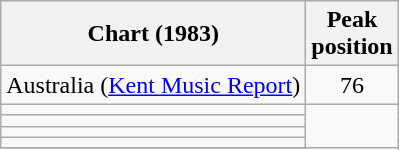<table class="wikitable sortable">
<tr>
<th align="left">Chart (1983)</th>
<th align="center">Peak<br>position</th>
</tr>
<tr>
<td align="left">Australia (<a href='#'>Kent Music Report</a>)</td>
<td style="text-align:center;">76</td>
</tr>
<tr>
<td></td>
</tr>
<tr>
<td></td>
</tr>
<tr>
<td></td>
</tr>
<tr>
<td></td>
</tr>
<tr>
</tr>
</table>
